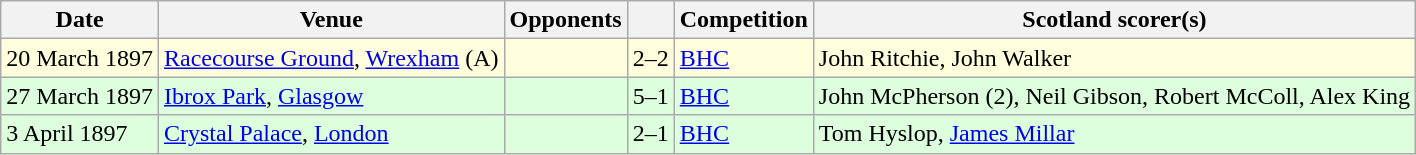<table class="wikitable">
<tr>
<th>Date</th>
<th>Venue</th>
<th>Opponents</th>
<th></th>
<th>Competition</th>
<th>Scotland scorer(s)</th>
</tr>
<tr bgcolor=#ffffdd>
<td>20 March 1897</td>
<td><a href='#'>Racecourse Ground</a>, <a href='#'>Wrexham</a> (A)</td>
<td></td>
<td align=center>2–2</td>
<td><a href='#'>BHC</a></td>
<td>John Ritchie, John Walker</td>
</tr>
<tr bgcolor=#ddffdd>
<td>27 March 1897</td>
<td><a href='#'>Ibrox Park</a>, <a href='#'>Glasgow</a></td>
<td></td>
<td align=center>5–1</td>
<td><a href='#'>BHC</a></td>
<td>John McPherson (2), Neil Gibson, Robert McColl, Alex King</td>
</tr>
<tr bgcolor=#ddffdd>
<td>3 April 1897</td>
<td><a href='#'>Crystal Palace</a>, <a href='#'>London</a></td>
<td></td>
<td align=center>2–1</td>
<td><a href='#'>BHC</a></td>
<td>Tom Hyslop, <a href='#'>James Millar</a></td>
</tr>
</table>
